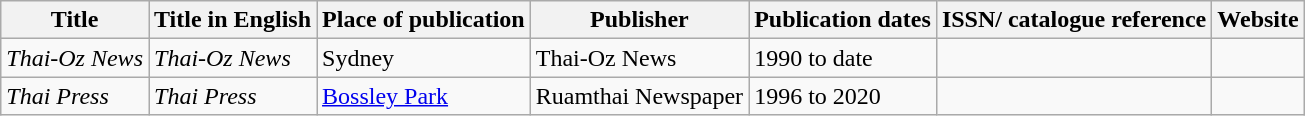<table class="wikitable sortable">
<tr>
<th>Title</th>
<th>Title in English</th>
<th>Place of publication</th>
<th>Publisher</th>
<th>Publication dates</th>
<th>ISSN/ catalogue reference</th>
<th>Website</th>
</tr>
<tr>
<td><em>Thai-Oz News</em></td>
<td><em>Thai-Oz News</em></td>
<td>Sydney</td>
<td>Thai-Oz News</td>
<td>1990 to date</td>
<td></td>
<td></td>
</tr>
<tr>
<td><em>Thai Press</em></td>
<td><em>Thai Press</em></td>
<td><a href='#'>Bossley Park</a></td>
<td>Ruamthai Newspaper</td>
<td>1996 to 2020</td>
<td></td>
<td></td>
</tr>
</table>
